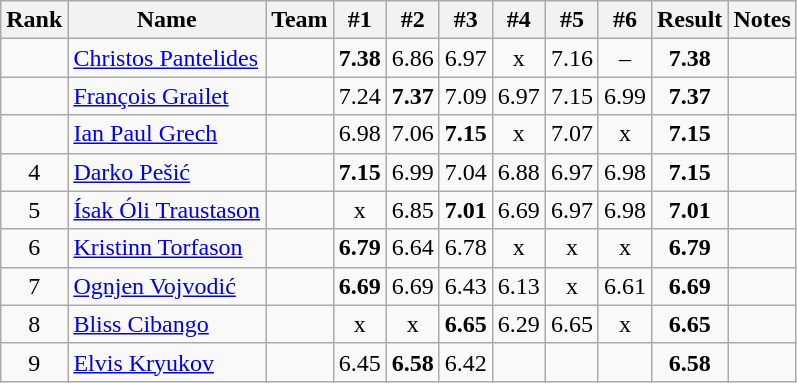<table class="wikitable sortable" style="text-align:center">
<tr>
<th>Rank</th>
<th>Name</th>
<th>Team</th>
<th>#1</th>
<th>#2</th>
<th>#3</th>
<th>#4</th>
<th>#5</th>
<th>#6</th>
<th>Result</th>
<th>Notes</th>
</tr>
<tr>
<td></td>
<td align="left"><a href='#'>Christos Pantelides</a></td>
<td align=left></td>
<td><strong>7.38</strong></td>
<td>6.86</td>
<td>6.97</td>
<td>x</td>
<td>7.16</td>
<td>–</td>
<td><strong>7.38</strong></td>
<td></td>
</tr>
<tr>
<td></td>
<td align="left"><a href='#'>François Grailet</a></td>
<td align=left></td>
<td>7.24</td>
<td><strong>7.37</strong></td>
<td>7.09</td>
<td>6.97</td>
<td>7.15</td>
<td>6.99</td>
<td><strong>7.37</strong></td>
<td></td>
</tr>
<tr>
<td></td>
<td align="left"><a href='#'>Ian Paul Grech</a></td>
<td align=left></td>
<td>6.98</td>
<td>7.06</td>
<td><strong>7.15</strong></td>
<td>x</td>
<td>7.07</td>
<td>x</td>
<td><strong>7.15</strong></td>
<td></td>
</tr>
<tr>
<td>4</td>
<td align="left"><a href='#'>Darko Pešić</a></td>
<td align=left></td>
<td><strong>7.15</strong></td>
<td>6.99</td>
<td>7.04</td>
<td>6.88</td>
<td>6.97</td>
<td>6.98</td>
<td><strong>7.15</strong></td>
<td></td>
</tr>
<tr>
<td>5</td>
<td align="left"><a href='#'>Ísak Óli Traustason</a></td>
<td align=left></td>
<td>x</td>
<td>6.85</td>
<td><strong>7.01</strong></td>
<td>6.69</td>
<td>6.97</td>
<td>6.98</td>
<td><strong>7.01</strong></td>
<td></td>
</tr>
<tr>
<td>6</td>
<td align="left"><a href='#'>Kristinn Torfason</a></td>
<td align=left></td>
<td><strong>6.79</strong></td>
<td>6.64</td>
<td>6.78</td>
<td>x</td>
<td>x</td>
<td>x</td>
<td><strong>6.79</strong></td>
<td></td>
</tr>
<tr>
<td>7</td>
<td align="left"><a href='#'>Ognjen Vojvodić</a></td>
<td align=left></td>
<td><strong>6.69</strong></td>
<td>6.69</td>
<td>6.43</td>
<td>6.13</td>
<td>x</td>
<td>6.61</td>
<td><strong>6.69</strong></td>
<td></td>
</tr>
<tr>
<td>8</td>
<td align="left"><a href='#'>Bliss Cibango</a></td>
<td align=left></td>
<td>x</td>
<td>x</td>
<td><strong>6.65</strong></td>
<td>6.29</td>
<td>6.65</td>
<td>x</td>
<td><strong>6.65</strong></td>
<td></td>
</tr>
<tr>
<td>9</td>
<td align="left"><a href='#'>Elvis Kryukov</a></td>
<td align=left></td>
<td>6.45</td>
<td><strong>6.58</strong></td>
<td>6.42</td>
<td></td>
<td></td>
<td></td>
<td><strong>6.58</strong></td>
<td></td>
</tr>
</table>
